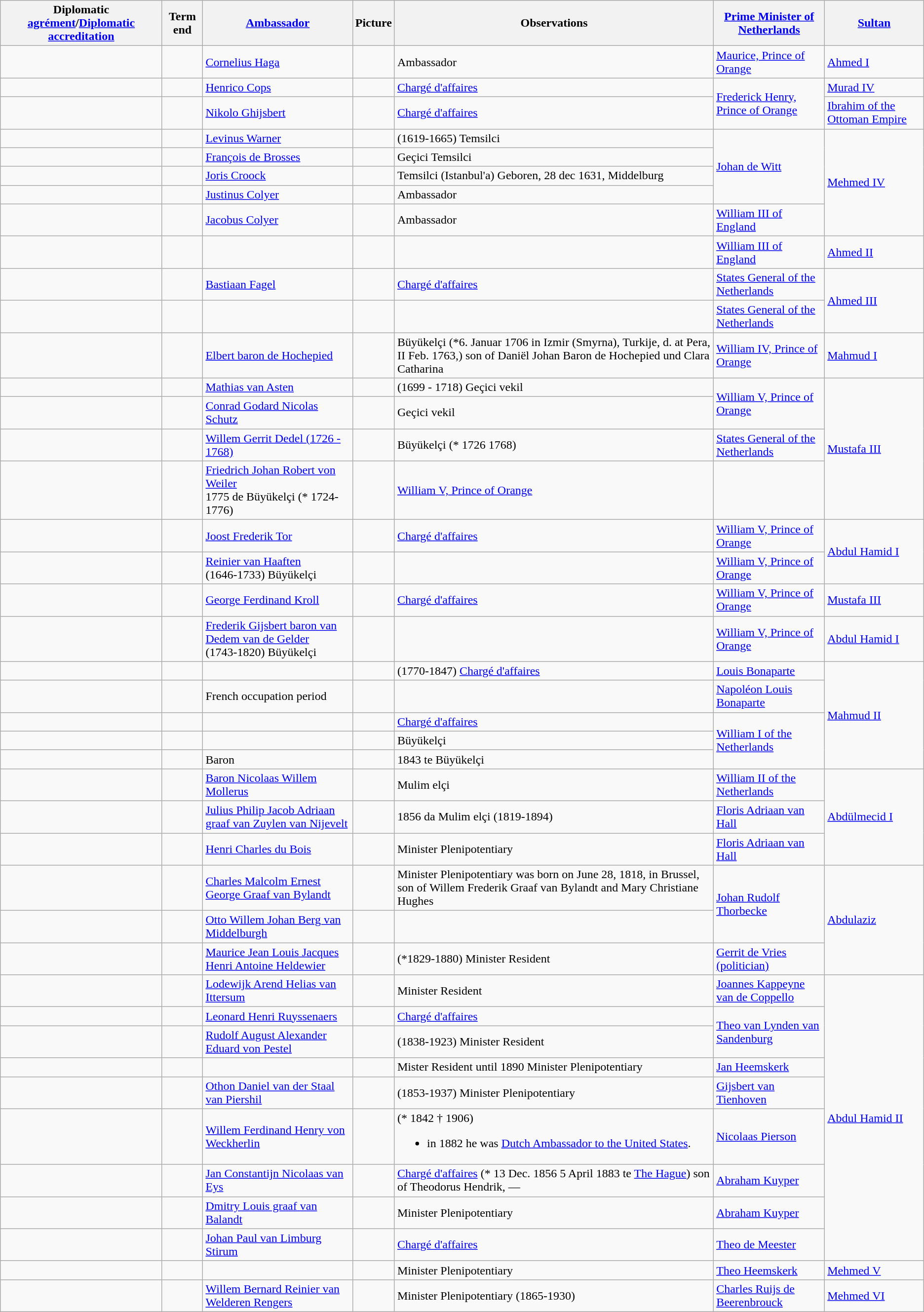<table class="wikitable sortable">
<tr>
<th>Diplomatic <a href='#'>agrément</a>/<a href='#'>Diplomatic accreditation</a></th>
<th>Term end</th>
<th><a href='#'>Ambassador</a></th>
<th>Picture</th>
<th>Observations</th>
<th><a href='#'>Prime Minister of Netherlands</a></th>
<th><a href='#'>Sultan</a></th>
</tr>
<tr>
<td></td>
<td></td>
<td><a href='#'>Cornelius Haga</a></td>
<td></td>
<td>Ambassador</td>
<td><a href='#'>Maurice, Prince of Orange</a></td>
<td><a href='#'>Ahmed I</a></td>
</tr>
<tr>
<td></td>
<td></td>
<td><a href='#'>Henrico Cops</a></td>
<td></td>
<td><a href='#'>Chargé d'affaires</a></td>
<td rowspan="2"><a href='#'>Frederick Henry, Prince of Orange</a></td>
<td><a href='#'>Murad IV</a></td>
</tr>
<tr>
<td></td>
<td></td>
<td><a href='#'>Nikolo Ghijsbert</a></td>
<td></td>
<td><a href='#'>Chargé d'affaires</a></td>
<td><a href='#'>Ibrahim of the Ottoman Empire</a></td>
</tr>
<tr>
<td></td>
<td></td>
<td><a href='#'>Levinus Warner</a></td>
<td></td>
<td>(1619-1665) Temsilci</td>
<td rowspan="4"><a href='#'>Johan de Witt</a></td>
<td rowspan="5"><a href='#'>Mehmed IV</a></td>
</tr>
<tr>
<td></td>
<td></td>
<td><a href='#'>François de Brosses</a></td>
<td></td>
<td>Geçici Temsilci</td>
</tr>
<tr>
<td></td>
<td></td>
<td><a href='#'>Joris Croock</a></td>
<td></td>
<td>Temsilci (Istanbul'a) Geboren, 28 dec 1631, Middelburg</td>
</tr>
<tr>
<td></td>
<td></td>
<td><a href='#'>Justinus Colyer</a></td>
<td></td>
<td>Ambassador</td>
</tr>
<tr>
<td></td>
<td></td>
<td><a href='#'>Jacobus Colyer</a></td>
<td></td>
<td>Ambassador</td>
<td><a href='#'>William III of England</a></td>
</tr>
<tr>
<td></td>
<td></td>
<td></td>
<td></td>
<td></td>
<td><a href='#'>William III of England</a></td>
<td><a href='#'>Ahmed II</a></td>
</tr>
<tr>
<td></td>
<td></td>
<td><a href='#'>Bastiaan Fagel</a></td>
<td></td>
<td><a href='#'>Chargé d'affaires</a></td>
<td><a href='#'>States General of the Netherlands</a></td>
<td rowspan="2"><a href='#'>Ahmed III</a></td>
</tr>
<tr>
<td></td>
<td></td>
<td></td>
<td></td>
<td></td>
<td><a href='#'>States General of the Netherlands</a></td>
</tr>
<tr>
<td></td>
<td></td>
<td><a href='#'>Elbert baron de Hochepied</a></td>
<td></td>
<td>Büyükelçi (*6. Januar 1706 in Izmir (Smyrna), Turkije, d. at Pera, II Feb. 1763,) son of Daniël Johan Baron de Hochepied und Clara Catharina</td>
<td><a href='#'>William IV, Prince of Orange</a></td>
<td><a href='#'>Mahmud I</a></td>
</tr>
<tr>
<td></td>
<td></td>
<td><a href='#'>Mathias van Asten</a></td>
<td></td>
<td>(1699 - 1718)  Geçici vekil</td>
<td rowspan="2"><a href='#'>William V, Prince of Orange</a></td>
<td rowspan="4"><a href='#'>Mustafa III</a></td>
</tr>
<tr>
<td></td>
<td></td>
<td><a href='#'>Conrad Godard Nicolas Schutz</a></td>
<td></td>
<td>Geçici vekil</td>
</tr>
<tr>
<td></td>
<td></td>
<td><a href='#'>Willem Gerrit Dedel (1726 - 1768)</a></td>
<td></td>
<td>Büyükelçi  (* 1726 1768)</td>
<td><a href='#'>States General of the Netherlands</a></td>
</tr>
<tr>
<td></td>
<td></td>
<td><a href='#'>Friedrich Johan Robert von Weiler</a><br>1775 de Büyükelçi  (* 1724-1776)</td>
<td></td>
<td><a href='#'>William V, Prince of Orange</a></td>
<td></td>
</tr>
<tr>
<td></td>
<td></td>
<td><a href='#'>Joost Frederik Tor</a></td>
<td></td>
<td><a href='#'>Chargé d'affaires</a></td>
<td><a href='#'>William V, Prince of Orange</a></td>
<td rowspan="2"><a href='#'>Abdul Hamid I</a></td>
</tr>
<tr>
<td></td>
<td></td>
<td><a href='#'>Reinier van Haaften</a><br>(1646-1733) Büyükelçi</td>
<td></td>
<td></td>
<td><a href='#'>William V, Prince of Orange</a></td>
</tr>
<tr>
<td></td>
<td></td>
<td><a href='#'>George Ferdinand Kroll</a></td>
<td></td>
<td><a href='#'>Chargé d'affaires</a></td>
<td><a href='#'>William V, Prince of Orange</a></td>
<td><a href='#'>Mustafa III</a></td>
</tr>
<tr>
<td></td>
<td></td>
<td><a href='#'>Frederik Gijsbert baron van Dedem van de Gelder</a><br>(1743-1820) Büyükelçi</td>
<td></td>
<td></td>
<td><a href='#'>William V, Prince of Orange</a></td>
<td><a href='#'>Abdul Hamid I</a></td>
</tr>
<tr>
<td></td>
<td></td>
<td></td>
<td></td>
<td>(1770-1847) <a href='#'>Chargé d'affaires</a></td>
<td><a href='#'>Louis Bonaparte</a></td>
<td rowspan="5"><a href='#'>Mahmud II</a></td>
</tr>
<tr>
<td></td>
<td></td>
<td>French occupation period</td>
<td></td>
<td></td>
<td><a href='#'>Napoléon Louis Bonaparte</a></td>
</tr>
<tr>
<td></td>
<td></td>
<td></td>
<td></td>
<td><a href='#'>Chargé d'affaires</a></td>
<td rowspan="3"><a href='#'>William I of the Netherlands</a></td>
</tr>
<tr>
<td></td>
<td></td>
<td></td>
<td></td>
<td>Büyükelçi</td>
</tr>
<tr>
<td></td>
<td></td>
<td>Baron </td>
<td></td>
<td>1843 te Büyükelçi</td>
</tr>
<tr>
<td></td>
<td></td>
<td><a href='#'>Baron Nicolaas Willem Mollerus</a></td>
<td></td>
<td>Mulim elçi</td>
<td><a href='#'>William II of the Netherlands</a></td>
<td rowspan="3"><a href='#'>Abdülmecid I</a></td>
</tr>
<tr>
<td></td>
<td></td>
<td><a href='#'>Julius Philip Jacob Adriaan graaf van Zuylen van Nijevelt</a></td>
<td></td>
<td>1856 da Mulim elçi (1819-1894)</td>
<td><a href='#'>Floris Adriaan van Hall</a></td>
</tr>
<tr>
<td></td>
<td></td>
<td><a href='#'>Henri Charles du Bois</a></td>
<td></td>
<td>Minister Plenipotentiary</td>
<td><a href='#'>Floris Adriaan van Hall</a></td>
</tr>
<tr>
<td></td>
<td></td>
<td><a href='#'>Charles Malcolm Ernest George Graaf van Bylandt</a></td>
<td></td>
<td>Minister Plenipotentiary was born on June 28, 1818, in Brussel, son of Willem Frederik Graaf van Bylandt and Mary Christiane Hughes</td>
<td rowspan="2"><a href='#'>Johan Rudolf Thorbecke</a></td>
<td rowspan="3"><a href='#'>Abdulaziz</a></td>
</tr>
<tr>
<td></td>
<td></td>
<td><a href='#'>Otto Willem Johan Berg van Middelburgh</a></td>
<td></td>
<td></td>
</tr>
<tr>
<td></td>
<td></td>
<td><a href='#'>Maurice Jean Louis Jacques Henri Antoine Heldewier</a></td>
<td></td>
<td>(*1829-1880) Minister Resident</td>
<td><a href='#'>Gerrit de Vries (politician)</a></td>
</tr>
<tr>
<td></td>
<td></td>
<td><a href='#'>Lodewijk Arend Helias van Ittersum</a></td>
<td></td>
<td>Minister Resident</td>
<td><a href='#'>Joannes Kappeyne van de Coppello</a></td>
<td rowspan="9"><a href='#'>Abdul Hamid II</a></td>
</tr>
<tr>
<td></td>
<td></td>
<td><a href='#'>Leonard Henri Ruyssenaers</a></td>
<td></td>
<td><a href='#'>Chargé d'affaires</a></td>
<td rowspan="2"><a href='#'>Theo van Lynden van Sandenburg</a></td>
</tr>
<tr>
<td></td>
<td></td>
<td><a href='#'>Rudolf August Alexander Eduard von Pestel</a></td>
<td></td>
<td>(1838-1923)   Minister Resident</td>
</tr>
<tr>
<td></td>
<td></td>
<td></td>
<td></td>
<td>Mister Resident until 1890  Minister Plenipotentiary</td>
<td><a href='#'>Jan Heemskerk</a></td>
</tr>
<tr>
<td></td>
<td></td>
<td><a href='#'>Othon Daniel van der Staal van Piershil</a></td>
<td></td>
<td>(1853-1937) Minister Plenipotentiary</td>
<td><a href='#'>Gijsbert van Tienhoven</a></td>
</tr>
<tr>
<td></td>
<td></td>
<td><a href='#'>Willem Ferdinand Henry von Weckherlin</a></td>
<td></td>
<td>(* 1842 † 1906)<br><ul><li>in 1882 he was <a href='#'>Dutch Ambassador to the United States</a>.</li></ul></td>
<td><a href='#'>Nicolaas Pierson</a></td>
</tr>
<tr>
<td></td>
<td></td>
<td><a href='#'>Jan Constantijn Nicolaas van Eys</a></td>
<td></td>
<td><a href='#'>Chargé d'affaires</a> (*  13 Dec. 1856 5 April 1883 te <a href='#'>The Hague</a>) son of Theodorus Hendrik, —</td>
<td><a href='#'>Abraham Kuyper</a></td>
</tr>
<tr>
<td></td>
<td></td>
<td><a href='#'>Dmitry Louis graaf van Balandt</a></td>
<td></td>
<td>Minister Plenipotentiary</td>
<td><a href='#'>Abraham Kuyper</a></td>
</tr>
<tr>
<td></td>
<td></td>
<td><a href='#'>Johan Paul van Limburg Stirum</a></td>
<td></td>
<td><a href='#'>Chargé d'affaires</a></td>
<td><a href='#'>Theo de Meester</a></td>
</tr>
<tr>
<td></td>
<td></td>
<td></td>
<td></td>
<td>Minister Plenipotentiary</td>
<td><a href='#'>Theo Heemskerk</a></td>
<td><a href='#'>Mehmed V</a></td>
</tr>
<tr>
<td></td>
<td></td>
<td><a href='#'>Willem Bernard Reinier van Welderen Rengers</a></td>
<td></td>
<td>Minister Plenipotentiary (1865-1930)</td>
<td><a href='#'>Charles Ruijs de Beerenbrouck</a></td>
<td><a href='#'>Mehmed VI</a></td>
</tr>
</table>
